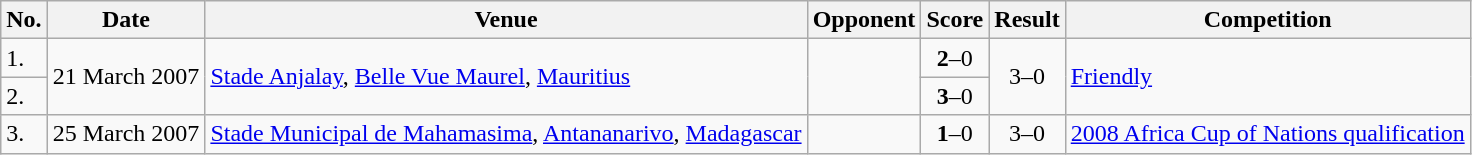<table class="wikitable" style="font-size:100%;">
<tr>
<th>No.</th>
<th>Date</th>
<th>Venue</th>
<th>Opponent</th>
<th>Score</th>
<th>Result</th>
<th>Competition</th>
</tr>
<tr>
<td>1.</td>
<td rowspan="2">21 March 2007</td>
<td rowspan="2"><a href='#'>Stade Anjalay</a>, <a href='#'>Belle Vue Maurel</a>, <a href='#'>Mauritius</a></td>
<td rowspan="2"></td>
<td align=center><strong>2</strong>–0</td>
<td rowspan="2" style="text-align:center">3–0</td>
<td rowspan="2"><a href='#'>Friendly</a></td>
</tr>
<tr>
<td>2.</td>
<td align=center><strong>3</strong>–0</td>
</tr>
<tr>
<td>3.</td>
<td>25 March 2007</td>
<td><a href='#'>Stade Municipal de Mahamasima</a>, <a href='#'>Antananarivo</a>, <a href='#'>Madagascar</a></td>
<td></td>
<td align=center><strong>1</strong>–0</td>
<td align=center>3–0</td>
<td><a href='#'>2008 Africa Cup of Nations qualification</a></td>
</tr>
</table>
